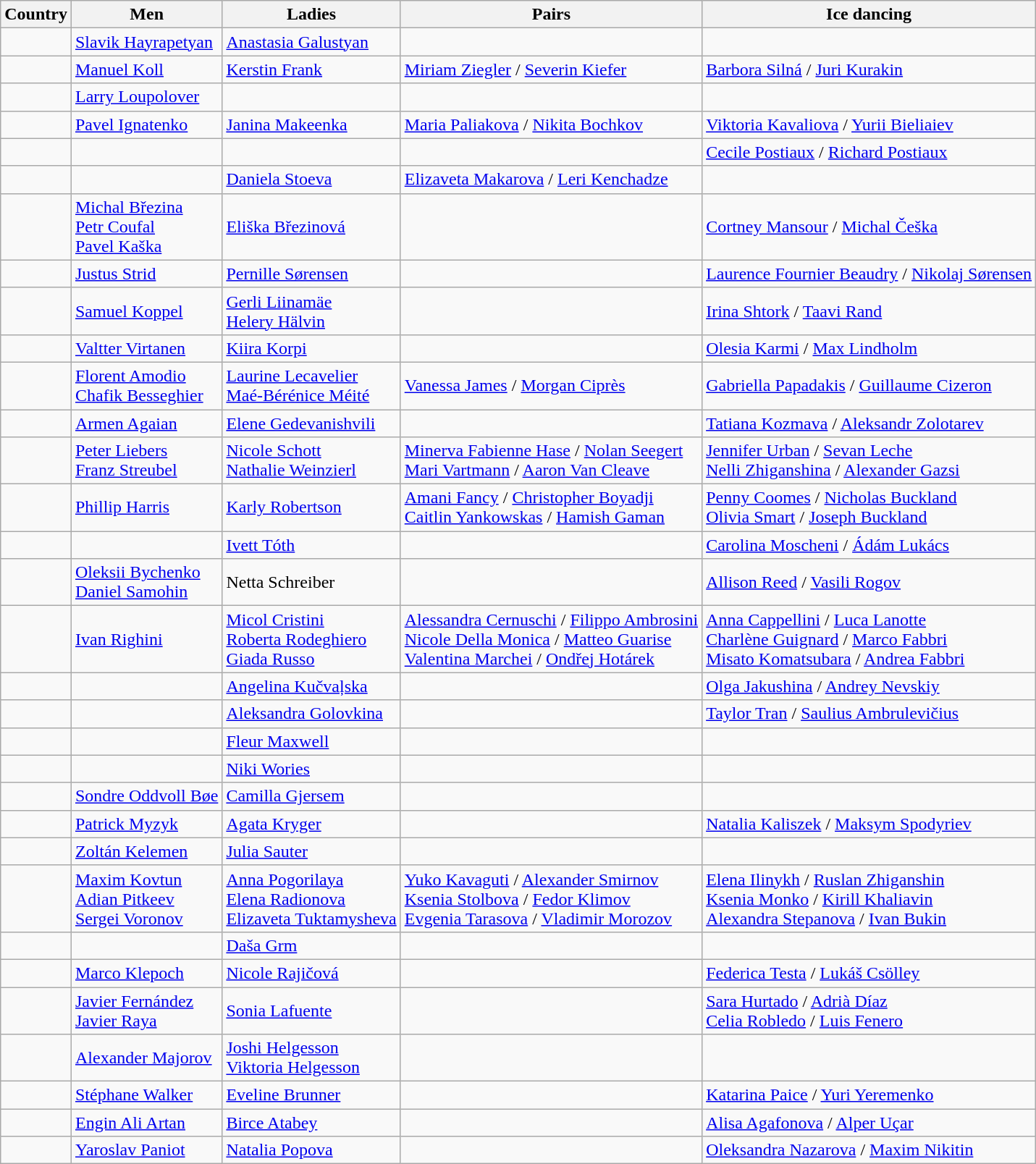<table class="wikitable">
<tr>
<th>Country</th>
<th>Men</th>
<th>Ladies</th>
<th>Pairs</th>
<th>Ice dancing</th>
</tr>
<tr>
<td></td>
<td><a href='#'>Slavik Hayrapetyan</a></td>
<td><a href='#'>Anastasia Galustyan</a></td>
<td></td>
<td></td>
</tr>
<tr>
<td></td>
<td><a href='#'>Manuel Koll</a></td>
<td><a href='#'>Kerstin Frank</a></td>
<td><a href='#'>Miriam Ziegler</a> / <a href='#'>Severin Kiefer</a></td>
<td><a href='#'>Barbora Silná</a> / <a href='#'>Juri Kurakin</a></td>
</tr>
<tr>
<td></td>
<td><a href='#'>Larry Loupolover</a></td>
<td></td>
<td></td>
<td></td>
</tr>
<tr>
<td></td>
<td><a href='#'>Pavel Ignatenko</a></td>
<td><a href='#'>Janina Makeenka</a></td>
<td><a href='#'>Maria Paliakova</a> / <a href='#'>Nikita Bochkov</a></td>
<td><a href='#'>Viktoria Kavaliova</a> / <a href='#'>Yurii Bieliaiev</a></td>
</tr>
<tr>
<td></td>
<td></td>
<td></td>
<td></td>
<td><a href='#'>Cecile Postiaux</a> / <a href='#'>Richard Postiaux</a></td>
</tr>
<tr>
<td></td>
<td></td>
<td><a href='#'>Daniela Stoeva</a></td>
<td><a href='#'>Elizaveta Makarova</a> / <a href='#'>Leri Kenchadze</a></td>
<td></td>
</tr>
<tr>
<td></td>
<td><a href='#'>Michal Březina</a> <br> <a href='#'>Petr Coufal</a> <br> <a href='#'>Pavel Kaška</a></td>
<td><a href='#'>Eliška Březinová</a></td>
<td></td>
<td><a href='#'>Cortney Mansour</a> / <a href='#'>Michal Češka</a></td>
</tr>
<tr>
<td></td>
<td><a href='#'>Justus Strid</a></td>
<td><a href='#'>Pernille Sørensen</a></td>
<td></td>
<td><a href='#'>Laurence Fournier Beaudry</a> / <a href='#'>Nikolaj Sørensen</a></td>
</tr>
<tr>
<td></td>
<td><a href='#'>Samuel Koppel</a></td>
<td><a href='#'>Gerli Liinamäe</a> <br> <a href='#'>Helery Hälvin</a></td>
<td></td>
<td><a href='#'>Irina Shtork</a> / <a href='#'>Taavi Rand</a></td>
</tr>
<tr>
<td></td>
<td><a href='#'>Valtter Virtanen</a></td>
<td><a href='#'>Kiira Korpi</a></td>
<td></td>
<td><a href='#'>Olesia Karmi</a> / <a href='#'>Max Lindholm</a></td>
</tr>
<tr>
<td></td>
<td><a href='#'>Florent Amodio</a> <br> <a href='#'>Chafik Besseghier</a></td>
<td><a href='#'>Laurine Lecavelier</a> <br> <a href='#'>Maé-Bérénice Méité</a></td>
<td><a href='#'>Vanessa James</a> / <a href='#'>Morgan Ciprès</a></td>
<td><a href='#'>Gabriella Papadakis</a> / <a href='#'>Guillaume Cizeron</a></td>
</tr>
<tr>
<td></td>
<td><a href='#'>Armen Agaian</a></td>
<td><a href='#'>Elene Gedevanishvili</a></td>
<td></td>
<td><a href='#'>Tatiana Kozmava</a> / <a href='#'>Aleksandr Zolotarev</a></td>
</tr>
<tr>
<td></td>
<td><a href='#'>Peter Liebers</a> <br> <a href='#'>Franz Streubel</a></td>
<td><a href='#'>Nicole Schott</a> <br> <a href='#'>Nathalie Weinzierl</a></td>
<td><a href='#'>Minerva Fabienne Hase</a> / <a href='#'>Nolan Seegert</a> <br> <a href='#'>Mari Vartmann</a> / <a href='#'>Aaron Van Cleave</a></td>
<td><a href='#'>Jennifer Urban</a> / <a href='#'>Sevan Leche</a> <br> <a href='#'>Nelli Zhiganshina</a> / <a href='#'>Alexander Gazsi</a></td>
</tr>
<tr>
<td></td>
<td><a href='#'>Phillip Harris</a></td>
<td><a href='#'>Karly Robertson</a></td>
<td><a href='#'>Amani Fancy</a> / <a href='#'>Christopher Boyadji</a> <br> <a href='#'>Caitlin Yankowskas</a> / <a href='#'>Hamish Gaman</a></td>
<td><a href='#'>Penny Coomes</a> / <a href='#'>Nicholas Buckland</a> <br> <a href='#'>Olivia Smart</a> / <a href='#'>Joseph Buckland</a></td>
</tr>
<tr>
<td></td>
<td></td>
<td><a href='#'>Ivett Tóth</a></td>
<td></td>
<td><a href='#'>Carolina Moscheni</a> / <a href='#'>Ádám Lukács</a></td>
</tr>
<tr>
<td></td>
<td><a href='#'>Oleksii Bychenko</a> <br> <a href='#'>Daniel Samohin</a></td>
<td>Netta Schreiber</td>
<td></td>
<td><a href='#'>Allison Reed</a> / <a href='#'>Vasili Rogov</a></td>
</tr>
<tr>
<td></td>
<td><a href='#'>Ivan Righini</a></td>
<td><a href='#'>Micol Cristini</a> <br> <a href='#'>Roberta Rodeghiero</a> <br> <a href='#'>Giada Russo</a></td>
<td><a href='#'>Alessandra Cernuschi</a> / <a href='#'>Filippo Ambrosini</a> <br> <a href='#'>Nicole Della Monica</a> / <a href='#'>Matteo Guarise</a> <br> <a href='#'>Valentina Marchei</a> / <a href='#'>Ondřej Hotárek</a></td>
<td><a href='#'>Anna Cappellini</a> / <a href='#'>Luca Lanotte</a> <br> <a href='#'>Charlène Guignard</a> / <a href='#'>Marco Fabbri</a> <br> <a href='#'>Misato Komatsubara</a> / <a href='#'>Andrea Fabbri</a></td>
</tr>
<tr>
<td></td>
<td></td>
<td><a href='#'>Angelina Kučvaļska</a></td>
<td></td>
<td><a href='#'>Olga Jakushina</a> / <a href='#'>Andrey Nevskiy</a></td>
</tr>
<tr>
<td></td>
<td></td>
<td><a href='#'>Aleksandra Golovkina</a></td>
<td></td>
<td><a href='#'>Taylor Tran</a> / <a href='#'>Saulius Ambrulevičius</a></td>
</tr>
<tr>
<td></td>
<td></td>
<td><a href='#'>Fleur Maxwell</a></td>
<td></td>
<td></td>
</tr>
<tr>
<td></td>
<td></td>
<td><a href='#'>Niki Wories</a></td>
<td></td>
<td></td>
</tr>
<tr>
<td></td>
<td><a href='#'>Sondre Oddvoll Bøe</a></td>
<td><a href='#'>Camilla Gjersem</a></td>
<td></td>
<td></td>
</tr>
<tr>
<td></td>
<td><a href='#'>Patrick Myzyk</a></td>
<td><a href='#'>Agata Kryger</a></td>
<td></td>
<td><a href='#'>Natalia Kaliszek</a> / <a href='#'>Maksym Spodyriev</a></td>
</tr>
<tr>
<td></td>
<td><a href='#'>Zoltán Kelemen</a></td>
<td><a href='#'>Julia Sauter</a></td>
<td></td>
<td></td>
</tr>
<tr>
<td></td>
<td><a href='#'>Maxim Kovtun</a> <br> <a href='#'>Adian Pitkeev</a> <br> <a href='#'>Sergei Voronov</a></td>
<td><a href='#'>Anna Pogorilaya</a> <br> <a href='#'>Elena Radionova</a> <br> <a href='#'>Elizaveta Tuktamysheva</a></td>
<td><a href='#'>Yuko Kavaguti</a> / <a href='#'>Alexander Smirnov</a> <br> <a href='#'>Ksenia Stolbova</a> / <a href='#'>Fedor Klimov</a> <br> <a href='#'>Evgenia Tarasova</a> / <a href='#'>Vladimir Morozov</a></td>
<td><a href='#'>Elena Ilinykh</a> / <a href='#'>Ruslan Zhiganshin</a> <br> <a href='#'>Ksenia Monko</a> / <a href='#'>Kirill Khaliavin</a> <br> <a href='#'>Alexandra Stepanova</a> / <a href='#'>Ivan Bukin</a></td>
</tr>
<tr>
<td></td>
<td></td>
<td><a href='#'>Daša Grm</a></td>
<td></td>
<td></td>
</tr>
<tr>
<td></td>
<td><a href='#'>Marco Klepoch</a></td>
<td><a href='#'>Nicole Rajičová</a></td>
<td></td>
<td><a href='#'>Federica Testa</a> / <a href='#'>Lukáš Csölley</a></td>
</tr>
<tr>
<td></td>
<td><a href='#'>Javier Fernández</a> <br> <a href='#'>Javier Raya</a></td>
<td><a href='#'>Sonia Lafuente</a></td>
<td></td>
<td><a href='#'>Sara Hurtado</a> / <a href='#'>Adrià Díaz</a> <br> <a href='#'>Celia Robledo</a> / <a href='#'>Luis Fenero</a></td>
</tr>
<tr>
<td></td>
<td><a href='#'>Alexander Majorov</a></td>
<td><a href='#'>Joshi Helgesson</a> <br> <a href='#'>Viktoria Helgesson</a></td>
<td></td>
<td></td>
</tr>
<tr>
<td></td>
<td><a href='#'>Stéphane Walker</a></td>
<td><a href='#'>Eveline Brunner</a></td>
<td></td>
<td><a href='#'>Katarina Paice</a> / <a href='#'>Yuri Yeremenko</a></td>
</tr>
<tr>
<td></td>
<td><a href='#'>Engin Ali Artan</a></td>
<td><a href='#'>Birce Atabey</a></td>
<td></td>
<td><a href='#'>Alisa Agafonova</a> / <a href='#'>Alper Uçar</a></td>
</tr>
<tr>
<td></td>
<td><a href='#'>Yaroslav Paniot</a></td>
<td><a href='#'>Natalia Popova</a></td>
<td></td>
<td><a href='#'>Oleksandra Nazarova</a> / <a href='#'>Maxim Nikitin</a></td>
</tr>
</table>
